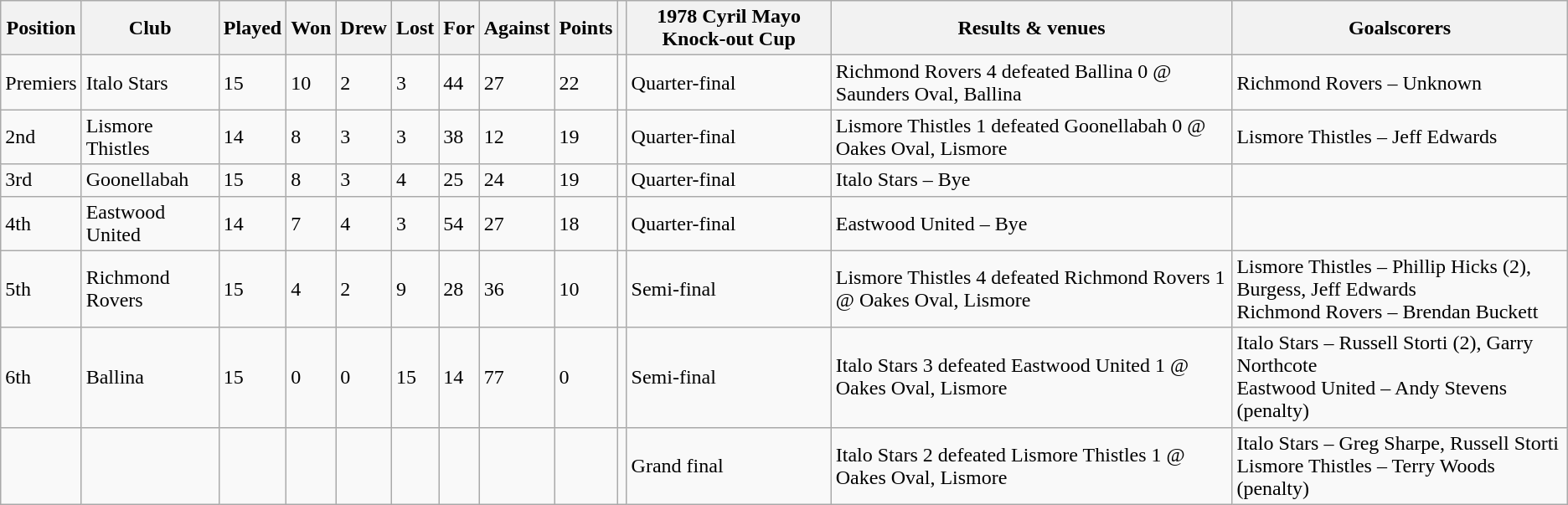<table class="wikitable">
<tr>
<th>Position</th>
<th>Club</th>
<th>Played</th>
<th>Won</th>
<th>Drew</th>
<th>Lost</th>
<th>For</th>
<th>Against</th>
<th>Points</th>
<th></th>
<th>1978 Cyril Mayo Knock-out Cup</th>
<th>Results & venues</th>
<th>Goalscorers</th>
</tr>
<tr>
<td>Premiers</td>
<td>Italo Stars</td>
<td>15</td>
<td>10</td>
<td>2</td>
<td>3</td>
<td>44</td>
<td>27</td>
<td>22</td>
<td></td>
<td>Quarter-final</td>
<td>Richmond Rovers 4 defeated Ballina 0 @ Saunders Oval, Ballina</td>
<td>Richmond Rovers – Unknown</td>
</tr>
<tr>
<td>2nd</td>
<td>Lismore Thistles</td>
<td>14</td>
<td>8</td>
<td>3</td>
<td>3</td>
<td>38</td>
<td>12</td>
<td>19</td>
<td></td>
<td>Quarter-final</td>
<td>Lismore Thistles 1 defeated Goonellabah 0 @ Oakes Oval, Lismore</td>
<td>Lismore Thistles – Jeff Edwards</td>
</tr>
<tr>
<td>3rd</td>
<td>Goonellabah</td>
<td>15</td>
<td>8</td>
<td>3</td>
<td>4</td>
<td>25</td>
<td>24</td>
<td>19</td>
<td></td>
<td>Quarter-final</td>
<td>Italo Stars – Bye</td>
<td></td>
</tr>
<tr>
<td>4th</td>
<td>Eastwood United</td>
<td>14</td>
<td>7</td>
<td>4</td>
<td>3</td>
<td>54</td>
<td>27</td>
<td>18</td>
<td></td>
<td>Quarter-final</td>
<td>Eastwood United – Bye</td>
<td></td>
</tr>
<tr>
<td>5th</td>
<td>Richmond Rovers</td>
<td>15</td>
<td>4</td>
<td>2</td>
<td>9</td>
<td>28</td>
<td>36</td>
<td>10</td>
<td></td>
<td>Semi-final</td>
<td>Lismore Thistles 4 defeated Richmond Rovers 1 @ Oakes Oval, Lismore</td>
<td>Lismore Thistles – Phillip Hicks (2), Burgess, Jeff Edwards<br>Richmond Rovers – Brendan Buckett</td>
</tr>
<tr>
<td>6th</td>
<td>Ballina</td>
<td>15</td>
<td>0</td>
<td>0</td>
<td>15</td>
<td>14</td>
<td>77</td>
<td>0</td>
<td></td>
<td>Semi-final</td>
<td>Italo Stars 3 defeated Eastwood United 1 @ Oakes Oval, Lismore</td>
<td>Italo Stars – Russell Storti (2), Garry Northcote<br>Eastwood United – Andy Stevens (penalty)</td>
</tr>
<tr>
<td></td>
<td></td>
<td></td>
<td></td>
<td></td>
<td></td>
<td></td>
<td></td>
<td></td>
<td></td>
<td>Grand final</td>
<td>Italo Stars 2 defeated Lismore Thistles 1 @ Oakes Oval, Lismore</td>
<td>Italo Stars – Greg Sharpe, Russell Storti<br>Lismore Thistles – Terry Woods (penalty)</td>
</tr>
</table>
